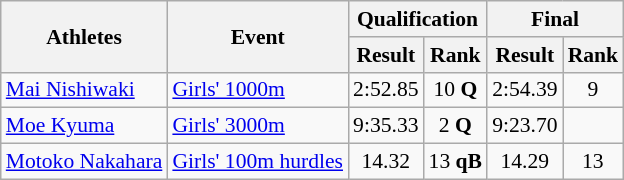<table class="wikitable" border="1" style="font-size:90%">
<tr>
<th rowspan=2>Athletes</th>
<th rowspan=2>Event</th>
<th colspan=2>Qualification</th>
<th colspan=2>Final</th>
</tr>
<tr>
<th>Result</th>
<th>Rank</th>
<th>Result</th>
<th>Rank</th>
</tr>
<tr>
<td><a href='#'>Mai Nishiwaki</a></td>
<td><a href='#'>Girls' 1000m</a></td>
<td align=center>2:52.85</td>
<td align=center>10 <strong>Q</strong></td>
<td align=center>2:54.39</td>
<td align=center>9</td>
</tr>
<tr>
<td><a href='#'>Moe Kyuma</a></td>
<td><a href='#'>Girls' 3000m</a></td>
<td align=center>9:35.33</td>
<td align=center>2 <strong>Q</strong></td>
<td align=center>9:23.70</td>
<td align=center></td>
</tr>
<tr>
<td><a href='#'>Motoko Nakahara</a></td>
<td><a href='#'>Girls' 100m hurdles</a></td>
<td align=center>14.32</td>
<td align=center>13 <strong>qB</strong></td>
<td align=center>14.29</td>
<td align=center>13</td>
</tr>
</table>
